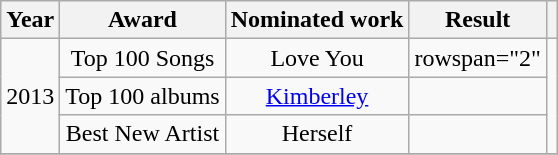<table class="wikitable">
<tr>
<th>Year</th>
<th>Award</th>
<th>Nominated work</th>
<th>Result</th>
<th class="unsortable"></th>
</tr>
<tr align="center">
<td rowspan="3">2013</td>
<td>Top 100 Songs</td>
<td>Love You</td>
<td>rowspan="2" </td>
<td rowspan="3"></td>
</tr>
<tr align="center">
<td>Top 100 albums</td>
<td><a href='#'>Kimberley</a></td>
</tr>
<tr align="center">
<td>Best New Artist</td>
<td>Herself</td>
<td></td>
</tr>
<tr>
</tr>
</table>
